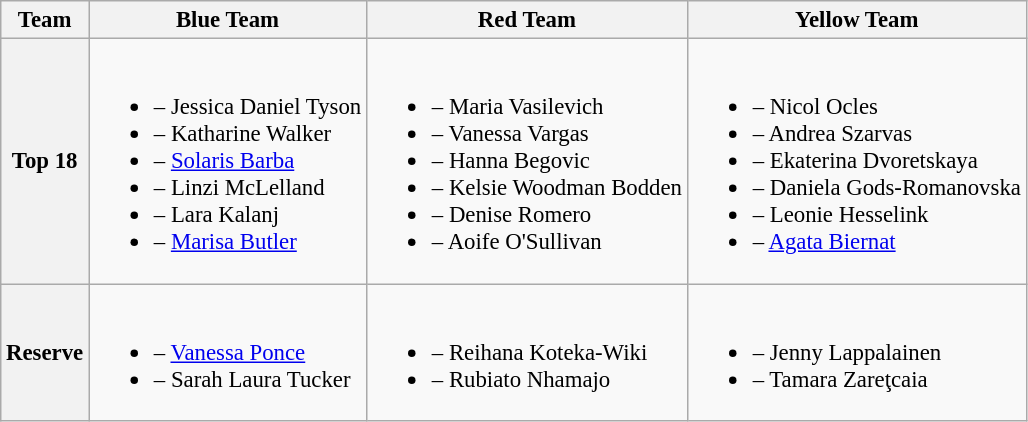<table class="wikitable sortable" style="font-size:95%;">
<tr>
<th>Team</th>
<th>Blue Team</th>
<th>Red Team</th>
<th>Yellow Team</th>
</tr>
<tr>
<th>Top 18</th>
<td><br><ul><li> – Jessica Daniel Tyson</li><li> – Katharine Walker</li><li> – <a href='#'>Solaris Barba</a></li><li> – Linzi McLelland</li><li> – Lara Kalanj</li><li> – <a href='#'>Marisa Butler</a></li></ul></td>
<td><br><ul><li> – Maria Vasilevich</li><li> – Vanessa Vargas</li><li> – Hanna Begovic</li><li> – Kelsie Woodman Bodden</li><li> – Denise Romero</li><li> – Aoife O'Sullivan</li></ul></td>
<td><br><ul><li> – Nicol Ocles</li><li> – Andrea Szarvas</li><li> – Ekaterina Dvoretskaya</li><li> – Daniela Gods-Romanovska</li><li> – Leonie Hesselink</li><li> – <a href='#'>Agata Biernat</a></li></ul></td>
</tr>
<tr>
<th>Reserve</th>
<td><br><ul><li> – <a href='#'>Vanessa Ponce</a></li><li> – Sarah Laura Tucker</li></ul></td>
<td><br><ul><li> – Reihana Koteka-Wiki</li><li> – Rubiato Nhamajo</li></ul></td>
<td><br><ul><li> – Jenny Lappalainen</li><li> – Tamara Zareţcaia</li></ul></td>
</tr>
</table>
